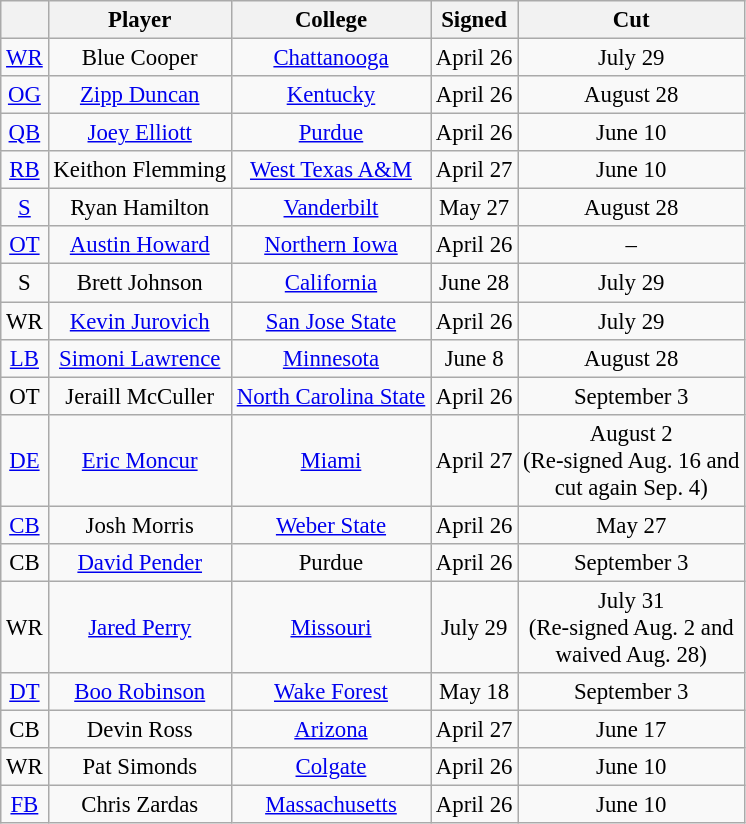<table class="wikitable" style="font-size: 95%; text-align: center;">
<tr>
<th></th>
<th>Player</th>
<th>College</th>
<th>Signed</th>
<th>Cut</th>
</tr>
<tr>
<td><a href='#'>WR</a></td>
<td>Blue Cooper</td>
<td><a href='#'>Chattanooga</a></td>
<td>April 26</td>
<td>July 29</td>
</tr>
<tr>
<td><a href='#'>OG</a></td>
<td><a href='#'>Zipp Duncan</a></td>
<td><a href='#'>Kentucky</a></td>
<td>April 26</td>
<td>August 28</td>
</tr>
<tr>
<td><a href='#'>QB</a></td>
<td><a href='#'>Joey Elliott</a></td>
<td><a href='#'>Purdue</a></td>
<td>April 26</td>
<td>June 10</td>
</tr>
<tr>
<td><a href='#'>RB</a></td>
<td>Keithon Flemming</td>
<td><a href='#'>West Texas A&M</a></td>
<td>April 27</td>
<td>June 10</td>
</tr>
<tr>
<td><a href='#'>S</a></td>
<td>Ryan Hamilton</td>
<td><a href='#'>Vanderbilt</a></td>
<td>May 27</td>
<td>August 28 </td>
</tr>
<tr>
<td><a href='#'>OT</a></td>
<td><a href='#'>Austin Howard</a></td>
<td><a href='#'>Northern Iowa</a></td>
<td>April 26</td>
<td>–</td>
</tr>
<tr>
<td>S</td>
<td>Brett Johnson</td>
<td><a href='#'>California</a></td>
<td>June 28</td>
<td>July 29 </td>
</tr>
<tr>
<td>WR</td>
<td><a href='#'>Kevin Jurovich</a></td>
<td><a href='#'>San Jose State</a></td>
<td>April 26</td>
<td>July 29</td>
</tr>
<tr>
<td><a href='#'>LB</a></td>
<td><a href='#'>Simoni Lawrence</a></td>
<td><a href='#'>Minnesota</a></td>
<td>June 8</td>
<td>August 28 </td>
</tr>
<tr>
<td>OT</td>
<td>Jeraill McCuller</td>
<td><a href='#'>North Carolina State</a></td>
<td>April 26</td>
<td>September 3</td>
</tr>
<tr>
<td><a href='#'>DE</a></td>
<td><a href='#'>Eric Moncur</a></td>
<td><a href='#'>Miami</a></td>
<td>April 27</td>
<td>August 2<br>(Re-signed Aug. 16 and<br>cut again Sep. 4)</td>
</tr>
<tr>
<td><a href='#'>CB</a></td>
<td>Josh Morris</td>
<td><a href='#'>Weber State</a></td>
<td>April 26</td>
<td>May 27</td>
</tr>
<tr>
<td>CB</td>
<td><a href='#'>David Pender</a></td>
<td>Purdue</td>
<td>April 26</td>
<td>September 3</td>
</tr>
<tr>
<td>WR</td>
<td><a href='#'>Jared Perry</a></td>
<td><a href='#'>Missouri</a></td>
<td>July 29</td>
<td>July 31<br>(Re-signed Aug. 2 and<br>waived Aug. 28) </td>
</tr>
<tr>
<td><a href='#'>DT</a></td>
<td><a href='#'>Boo Robinson</a></td>
<td><a href='#'>Wake Forest</a></td>
<td>May 18</td>
<td>September 3</td>
</tr>
<tr>
<td>CB</td>
<td>Devin Ross</td>
<td><a href='#'>Arizona</a></td>
<td>April 27</td>
<td>June 17</td>
</tr>
<tr>
<td>WR</td>
<td>Pat Simonds</td>
<td><a href='#'>Colgate</a></td>
<td>April 26</td>
<td>June 10</td>
</tr>
<tr>
<td><a href='#'>FB</a></td>
<td>Chris Zardas</td>
<td><a href='#'>Massachusetts</a></td>
<td>April 26</td>
<td>June 10</td>
</tr>
</table>
